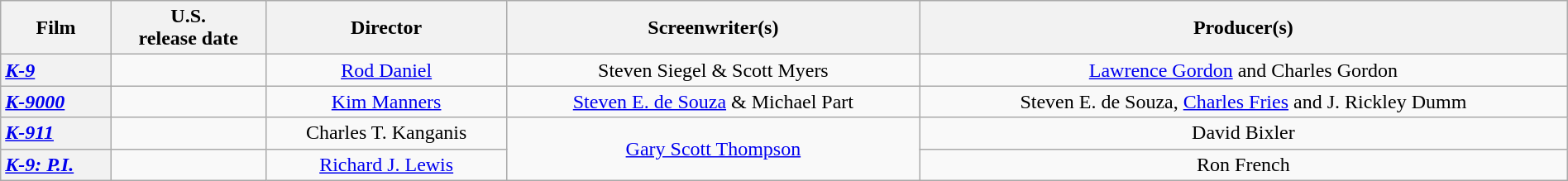<table class="wikitable plainrowheaders" style="text-align:center" width=100%>
<tr>
<th scope="col">Film</th>
<th scope="col">U.S. <br>release date</th>
<th scope="col">Director</th>
<th scope="col">Screenwriter(s)</th>
<th scope="col">Producer(s)</th>
</tr>
<tr>
<th scope="row" style="text-align:left"><em><a href='#'>K-9</a></em></th>
<td style="text-align:center"></td>
<td><a href='#'>Rod Daniel</a></td>
<td>Steven Siegel & Scott Myers</td>
<td><a href='#'>Lawrence Gordon</a> and Charles Gordon</td>
</tr>
<tr>
<th scope="row" style="text-align:left"><em><a href='#'>K-9000</a></em></th>
<td style="text-align:center"></td>
<td><a href='#'>Kim Manners</a></td>
<td><a href='#'>Steven E. de Souza</a> & Michael Part</td>
<td>Steven E. de Souza, <a href='#'>Charles Fries</a> and J. Rickley Dumm</td>
</tr>
<tr>
<th scope="row" style="text-align:left"><em><a href='#'>K-911</a></em></th>
<td style="text-align:center"></td>
<td>Charles T. Kanganis</td>
<td rowspan="2"><a href='#'>Gary Scott Thompson</a></td>
<td>David Bixler</td>
</tr>
<tr>
<th scope="row" style="text-align:left"><em><a href='#'>K-9: P.I.</a></em></th>
<td style="text-align:center"></td>
<td><a href='#'>Richard J. Lewis</a></td>
<td>Ron French</td>
</tr>
</table>
